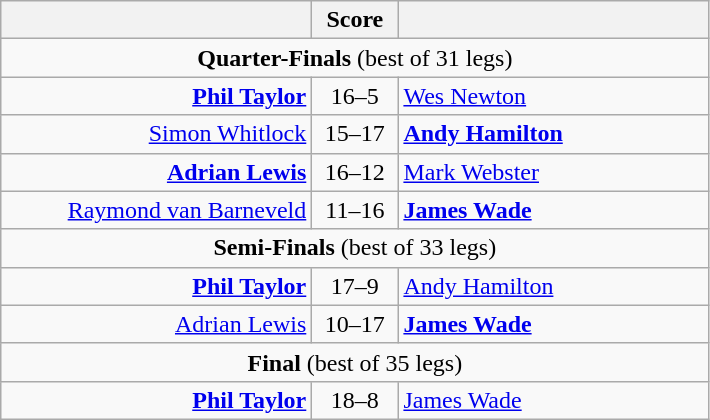<table class=wikitable style="text-align:center">
<tr>
<th width=200></th>
<th width=50>Score</th>
<th width=200></th>
</tr>
<tr align=center>
<td colspan="3"><strong>Quarter-Finals</strong> (best of 31 legs)</td>
</tr>
<tr align=left>
<td align=right><strong><a href='#'>Phil Taylor</a></strong> </td>
<td align=center>16–5</td>
<td> <a href='#'>Wes Newton</a></td>
</tr>
<tr align=left>
<td align=right><a href='#'>Simon Whitlock</a> </td>
<td align=center>15–17</td>
<td> <strong><a href='#'>Andy Hamilton</a></strong></td>
</tr>
<tr align=left>
<td align=right><strong><a href='#'>Adrian Lewis</a></strong> </td>
<td align=center>16–12</td>
<td> <a href='#'>Mark Webster</a></td>
</tr>
<tr align=left>
<td align=right><a href='#'>Raymond van Barneveld</a> </td>
<td align=center>11–16</td>
<td> <strong><a href='#'>James Wade</a></strong></td>
</tr>
<tr align=center>
<td colspan="3"><strong>Semi-Finals</strong> (best of 33 legs)</td>
</tr>
<tr align=left>
<td align=right><strong><a href='#'>Phil Taylor</a></strong> </td>
<td align=center>17–9</td>
<td> <a href='#'>Andy Hamilton</a></td>
</tr>
<tr align=left>
<td align=right><a href='#'>Adrian Lewis</a> </td>
<td align=center>10–17</td>
<td> <strong><a href='#'>James Wade</a></strong></td>
</tr>
<tr align=center>
<td colspan="3"><strong>Final</strong> (best of 35 legs)</td>
</tr>
<tr align=left>
<td align=right><strong><a href='#'>Phil Taylor</a></strong> </td>
<td align=center>18–8</td>
<td> <a href='#'>James Wade</a></td>
</tr>
</table>
